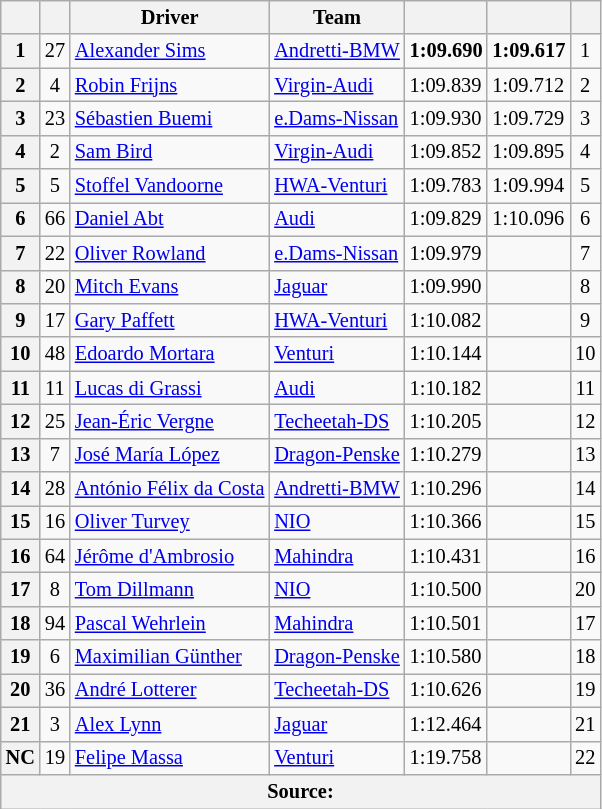<table class="wikitable sortable" style="font-size: 85%">
<tr>
<th scope="col"></th>
<th scope="col"></th>
<th scope="col">Driver</th>
<th scope="col">Team</th>
<th scope="col"></th>
<th scope="col"></th>
<th scope="col"></th>
</tr>
<tr>
<th scope="row">1</th>
<td align="center">27</td>
<td data-sort-value="SIM"> <a href='#'>Alexander Sims</a></td>
<td><a href='#'>Andretti-BMW</a></td>
<td><strong>1:09.690</strong></td>
<td><strong>1:09.617</strong></td>
<td align="center">1</td>
</tr>
<tr>
<th scope="row">2</th>
<td align="center">4</td>
<td data-sort-value="FRI"> <a href='#'>Robin Frijns</a></td>
<td><a href='#'>Virgin-Audi</a></td>
<td>1:09.839</td>
<td>1:09.712</td>
<td align="center">2</td>
</tr>
<tr>
<th scope="row">3</th>
<td align="center">23</td>
<td data-sort-value="BUE"> <a href='#'>Sébastien Buemi</a></td>
<td><a href='#'>e.Dams-Nissan</a></td>
<td>1:09.930</td>
<td>1:09.729</td>
<td align="center">3</td>
</tr>
<tr>
<th scope="row">4</th>
<td align="center">2</td>
<td data-sort-value="BIR"> <a href='#'>Sam Bird</a></td>
<td><a href='#'>Virgin-Audi</a></td>
<td>1:09.852</td>
<td>1:09.895</td>
<td align="center">4</td>
</tr>
<tr>
<th scope="row">5</th>
<td align="center">5</td>
<td data-sort-value="VAN"> <a href='#'>Stoffel Vandoorne</a></td>
<td><a href='#'>HWA-Venturi</a></td>
<td>1:09.783</td>
<td>1:09.994</td>
<td align="center">5</td>
</tr>
<tr>
<th scope="row">6</th>
<td align="center">66</td>
<td data-sort-value="ABT"> <a href='#'>Daniel Abt</a></td>
<td><a href='#'>Audi</a></td>
<td>1:09.829</td>
<td>1:10.096</td>
<td align="center">6</td>
</tr>
<tr>
<th scope="row">7</th>
<td align="center">22</td>
<td data-sort-value="ROW"> <a href='#'>Oliver Rowland</a></td>
<td><a href='#'>e.Dams-Nissan</a></td>
<td>1:09.979</td>
<td></td>
<td align="center">7</td>
</tr>
<tr>
<th scope="row">8</th>
<td align="center">20</td>
<td data-sort-value="EVA"> <a href='#'>Mitch Evans</a></td>
<td><a href='#'>Jaguar</a></td>
<td>1:09.990</td>
<td></td>
<td align="center">8</td>
</tr>
<tr>
<th scope="row">9</th>
<td align="center">17</td>
<td data-sort-value="PAF"> <a href='#'>Gary Paffett</a></td>
<td><a href='#'>HWA-Venturi</a></td>
<td>1:10.082</td>
<td></td>
<td align="center">9</td>
</tr>
<tr>
<th scope="row">10</th>
<td align="center">48</td>
<td data-sort-value="MOR"> <a href='#'>Edoardo Mortara</a></td>
<td><a href='#'>Venturi</a></td>
<td>1:10.144</td>
<td></td>
<td align="center">10</td>
</tr>
<tr>
<th scope="row">11</th>
<td align="center">11</td>
<td data-sort-value="DIG"> <a href='#'>Lucas di Grassi</a></td>
<td><a href='#'>Audi</a></td>
<td>1:10.182</td>
<td></td>
<td align="center">11</td>
</tr>
<tr>
<th scope="row">12</th>
<td align="center">25</td>
<td data-sort-value="VER"> <a href='#'>Jean-Éric Vergne</a></td>
<td><a href='#'>Techeetah-DS</a></td>
<td>1:10.205</td>
<td></td>
<td align="center">12</td>
</tr>
<tr>
<th scope="row">13</th>
<td align="center">7</td>
<td data-sort-value="LOP"> <a href='#'>José María López</a></td>
<td><a href='#'>Dragon-Penske</a></td>
<td>1:10.279</td>
<td></td>
<td align="center">13</td>
</tr>
<tr>
<th scope="row">14</th>
<td align="center">28</td>
<td data-sort-value="DAC"> <a href='#'>António Félix da Costa</a></td>
<td><a href='#'>Andretti-BMW</a></td>
<td>1:10.296</td>
<td></td>
<td align="center">14</td>
</tr>
<tr>
<th scope="row">15</th>
<td align="center">16</td>
<td data-sort-value="TUR"> <a href='#'>Oliver Turvey</a></td>
<td><a href='#'>NIO</a></td>
<td>1:10.366</td>
<td></td>
<td align="center">15</td>
</tr>
<tr>
<th scope="row">16</th>
<td align="center">64</td>
<td data-sort-value="DAM"> <a href='#'>Jérôme d'Ambrosio</a></td>
<td><a href='#'>Mahindra</a></td>
<td>1:10.431</td>
<td></td>
<td align="center">16</td>
</tr>
<tr>
<th scope="row">17</th>
<td align="center">8</td>
<td data-sort-value="DIL"> <a href='#'>Tom Dillmann</a></td>
<td><a href='#'>NIO</a></td>
<td>1:10.500</td>
<td></td>
<td align="center">20</td>
</tr>
<tr>
<th scope="row">18</th>
<td align="center">94</td>
<td data-sort-value="WEH"> <a href='#'>Pascal Wehrlein</a></td>
<td><a href='#'>Mahindra</a></td>
<td>1:10.501</td>
<td></td>
<td align="center">17</td>
</tr>
<tr>
<th scope="row">19</th>
<td align="center">6</td>
<td data-sort-value="GUN"> <a href='#'>Maximilian Günther</a></td>
<td><a href='#'>Dragon-Penske</a></td>
<td>1:10.580</td>
<td></td>
<td align="center">18</td>
</tr>
<tr>
<th scope="row">20</th>
<td align="center">36</td>
<td data-sort-value="LOT"> <a href='#'>André Lotterer</a></td>
<td><a href='#'>Techeetah-DS</a></td>
<td>1:10.626</td>
<td></td>
<td align="center">19</td>
</tr>
<tr>
<th scope="row">21</th>
<td align="center">3</td>
<td data-sort-value="LYN"> <a href='#'>Alex Lynn</a></td>
<td><a href='#'>Jaguar</a></td>
<td>1:12.464</td>
<td></td>
<td align="center">21</td>
</tr>
<tr>
<th scope="row" data-sort-value="22">NC</th>
<td align="center">19</td>
<td data-sort-value="MAS"> <a href='#'>Felipe Massa</a></td>
<td><a href='#'>Venturi</a></td>
<td>1:19.758</td>
<td></td>
<td align="center">22</td>
</tr>
<tr>
<th colspan="7">Source:</th>
</tr>
</table>
